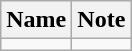<table class="wikitable">
<tr>
<th>Name</th>
<th>Note</th>
</tr>
<tr>
<td></td>
<td></td>
</tr>
</table>
